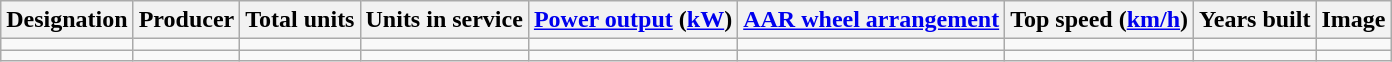<table class="wikitable sortable">
<tr>
<th>Designation</th>
<th>Producer</th>
<th>Total units</th>
<th>Units in service</th>
<th><a href='#'>Power output</a> (<a href='#'>kW</a>)</th>
<th><a href='#'>AAR wheel arrangement</a></th>
<th>Top speed (<a href='#'>km/h</a>)</th>
<th>Years built</th>
<th>Image</th>
</tr>
<tr>
<td></td>
<td></td>
<td></td>
<td></td>
<td></td>
<td></td>
<td></td>
<td></td>
<td></td>
</tr>
<tr>
<td></td>
<td></td>
<td></td>
<td></td>
<td></td>
<td></td>
<td></td>
<td></td>
<td></td>
</tr>
</table>
